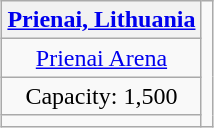<table class="wikitable" style="margin:1em auto; text-align:center">
<tr>
<th><a href='#'>Prienai, Lithuania</a></th>
<td rowspan=4></td>
</tr>
<tr>
<td><a href='#'>Prienai Arena</a></td>
</tr>
<tr>
<td>Capacity: 1,500</td>
</tr>
<tr>
<td></td>
</tr>
</table>
